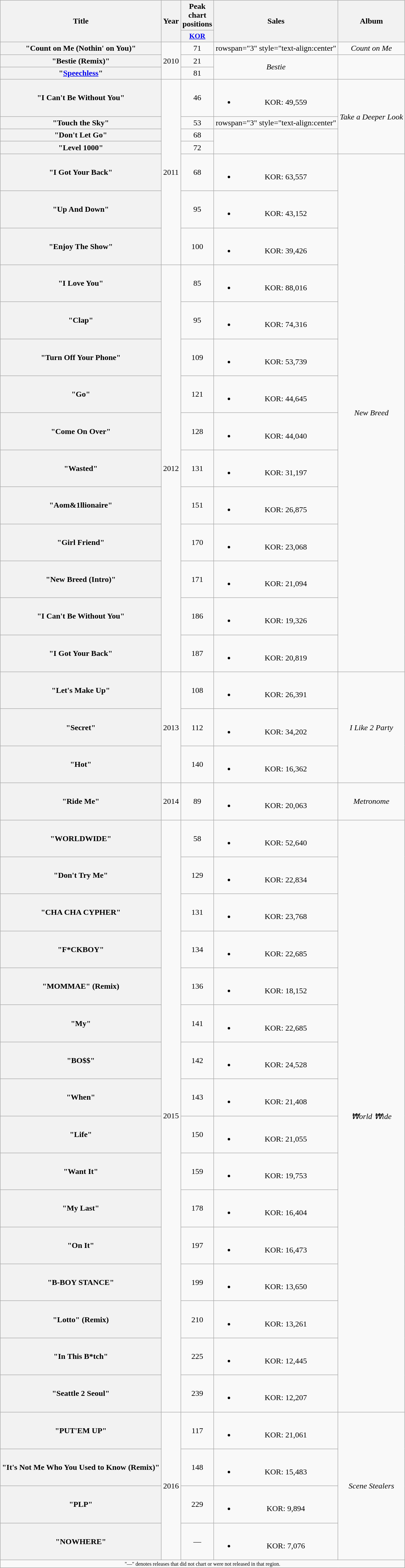<table class="wikitable plainrowheaders" style="text-align:center" border="1">
<tr>
<th rowspan="2">Title</th>
<th rowspan="2">Year</th>
<th colspan="1">Peak chart positions</th>
<th rowspan="2">Sales</th>
<th rowspan="2">Album</th>
</tr>
<tr>
<th scope="col" style="width:3em;font-size:90%"><a href='#'>KOR</a><br></th>
</tr>
<tr>
<th scope="row">"Count on Me (Nothin' on You)" </th>
<td rowspan="3">2010</td>
<td>71</td>
<td>rowspan="3" style="text-align:center" </td>
<td><em>Count on Me</em></td>
</tr>
<tr>
<th scope="row">"Bestie (Remix)" </th>
<td>21</td>
<td rowspan="2"><em>Bestie</em></td>
</tr>
<tr>
<th scope="row">"<a href='#'>Speechless</a>" </th>
<td>81</td>
</tr>
<tr>
<th scope="row">"I Can't Be Without You" </th>
<td rowspan="7">2011</td>
<td>46</td>
<td><br><ul><li>KOR: 49,559</li></ul></td>
<td rowspan="4"><em>Take a Deeper Look</em></td>
</tr>
<tr>
<th scope="row">"Touch the Sky" </th>
<td>53</td>
<td>rowspan="3" style="text-align:center" </td>
</tr>
<tr>
<th scope="row">"Don't Let Go"</th>
<td>68</td>
</tr>
<tr>
<th scope="row">"Level 1000" </th>
<td>72</td>
</tr>
<tr>
<th scope="row">"I Got Your Back"</th>
<td>68</td>
<td><br><ul><li>KOR: 63,557</li></ul></td>
<td rowspan="14"><em>New Breed</em></td>
</tr>
<tr>
<th scope="row">"Up And Down" </th>
<td>95</td>
<td><br><ul><li>KOR: 43,152</li></ul></td>
</tr>
<tr>
<th scope="row">"Enjoy The Show" </th>
<td>100</td>
<td><br><ul><li>KOR: 39,426</li></ul></td>
</tr>
<tr>
<th scope="row">"I Love You" </th>
<td rowspan="11">2012</td>
<td>85</td>
<td><br><ul><li>KOR: 88,016</li></ul></td>
</tr>
<tr>
<th scope="row">"Clap" </th>
<td>95</td>
<td><br><ul><li>KOR: 74,316</li></ul></td>
</tr>
<tr>
<th scope="row">"Turn Off Your Phone"</th>
<td>109</td>
<td><br><ul><li>KOR: 53,739</li></ul></td>
</tr>
<tr>
<th scope="row">"Go"</th>
<td>121</td>
<td><br><ul><li>KOR: 44,645</li></ul></td>
</tr>
<tr>
<th scope="row">"Come On Over"</th>
<td>128</td>
<td><br><ul><li>KOR: 44,040</li></ul></td>
</tr>
<tr>
<th scope="row">"Wasted" </th>
<td>131</td>
<td><br><ul><li>KOR: 31,197</li></ul></td>
</tr>
<tr>
<th scope="row">"Aom&1llionaire" </th>
<td>151</td>
<td><br><ul><li>KOR: 26,875</li></ul></td>
</tr>
<tr>
<th scope="row">"Girl Friend"</th>
<td>170</td>
<td><br><ul><li>KOR: 23,068</li></ul></td>
</tr>
<tr>
<th scope="row">"New Breed (Intro)"</th>
<td>171</td>
<td><br><ul><li>KOR: 21,094</li></ul></td>
</tr>
<tr>
<th scope="row">"I Can't Be Without You" </th>
<td>186</td>
<td><br><ul><li>KOR: 19,326</li></ul></td>
</tr>
<tr>
<th scope="row">"I Got Your Back"</th>
<td>187</td>
<td><br><ul><li>KOR: 20,819</li></ul></td>
</tr>
<tr>
<th scope="row">"Let's Make Up"</th>
<td rowspan="3">2013</td>
<td>108</td>
<td><br><ul><li>KOR: 26,391</li></ul></td>
<td rowspan="3"><em>I Like 2 Party</em></td>
</tr>
<tr>
<th scope="row">"Secret" </th>
<td>112</td>
<td><br><ul><li>KOR: 34,202</li></ul></td>
</tr>
<tr>
<th scope="row">"Hot"</th>
<td>140</td>
<td><br><ul><li>KOR: 16,362</li></ul></td>
</tr>
<tr>
<th scope="row">"Ride Me" </th>
<td>2014</td>
<td>89</td>
<td><br><ul><li>KOR: 20,063</li></ul></td>
<td><em>Metronome</em></td>
</tr>
<tr>
<th scope="row">"WORLDWIDE" </th>
<td rowspan="16">2015</td>
<td>58</td>
<td><br><ul><li>KOR: 52,640</li></ul></td>
<td rowspan="16"><em>₩orld ₩ide</em></td>
</tr>
<tr>
<th scope="row">"Don't Try Me" </th>
<td>129</td>
<td><br><ul><li>KOR: 22,834</li></ul></td>
</tr>
<tr>
<th scope="row">"CHA CHA CYPHER"<br></th>
<td>131</td>
<td><br><ul><li>KOR: 23,768</li></ul></td>
</tr>
<tr>
<th scope="row">"F*CKBOY" </th>
<td>134</td>
<td><br><ul><li>KOR: 22,685</li></ul></td>
</tr>
<tr>
<th scope="row">"MOMMAE" (Remix)<br></th>
<td>136</td>
<td><br><ul><li>KOR: 18,152</li></ul></td>
</tr>
<tr>
<th scope="row">"My" </th>
<td>141</td>
<td><br><ul><li>KOR: 22,685</li></ul></td>
</tr>
<tr>
<th scope="row">"BO$$" </th>
<td>142</td>
<td><br><ul><li>KOR: 24,528</li></ul></td>
</tr>
<tr>
<th scope="row">"When" </th>
<td>143</td>
<td><br><ul><li>KOR: 21,408</li></ul></td>
</tr>
<tr>
<th scope="row">"Life" </th>
<td>150</td>
<td><br><ul><li>KOR: 21,055</li></ul></td>
</tr>
<tr>
<th scope="row">"Want It" </th>
<td>159</td>
<td><br><ul><li>KOR: 19,753</li></ul></td>
</tr>
<tr>
<th scope="row">"My Last" </th>
<td>178</td>
<td><br><ul><li>KOR: 16,404</li></ul></td>
</tr>
<tr>
<th scope="row">"On It" </th>
<td>197</td>
<td><br><ul><li>KOR: 16,473</li></ul></td>
</tr>
<tr>
<th scope="row">"B-BOY STANCE" </th>
<td>199</td>
<td><br><ul><li>KOR: 13,650</li></ul></td>
</tr>
<tr>
<th scope="row">"Lotto" (Remix) </th>
<td>210</td>
<td><br><ul><li>KOR: 13,261</li></ul></td>
</tr>
<tr>
<th scope="row">"In This B*tch"</th>
<td>225</td>
<td><br><ul><li>KOR: 12,445</li></ul></td>
</tr>
<tr>
<th scope="row">"Seattle 2 Seoul"</th>
<td>239</td>
<td><br><ul><li>KOR: 12,207</li></ul></td>
</tr>
<tr>
<th scope="row">"PUT'EM UP" </th>
<td rowspan="4">2016</td>
<td>117</td>
<td><br><ul><li>KOR: 21,061</li></ul></td>
<td rowspan="4"><em>Scene Stealers</em></td>
</tr>
<tr>
<th scope="row">"It's Not Me Who You Used to Know (Remix)"<br></th>
<td>148</td>
<td><br><ul><li>KOR: 15,483</li></ul></td>
</tr>
<tr>
<th scope="row">"PLP" </th>
<td>229</td>
<td><br><ul><li>KOR: 9,894</li></ul></td>
</tr>
<tr>
<th scope="row">"NOWHERE" </th>
<td>—</td>
<td><br><ul><li>KOR: 7,076</li></ul></td>
</tr>
<tr>
<td colspan="5" style="font-size:8pt">"—" denotes releases that did not chart or were not released in that region.</td>
</tr>
</table>
